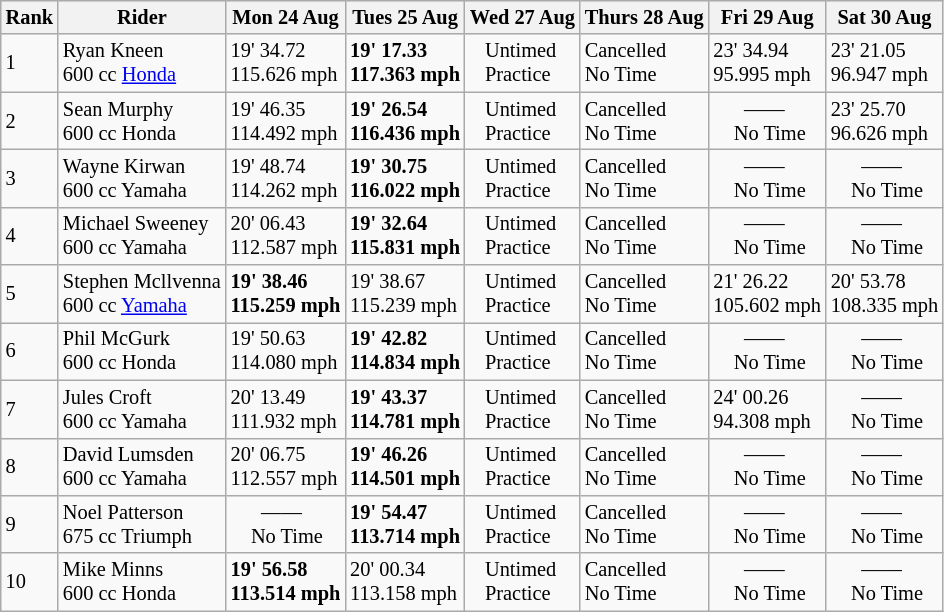<table class="wikitable" style="font-size: 85%;">
<tr style="background:#efefef;">
<th>Rank</th>
<th>Rider</th>
<th>Mon 24 Aug</th>
<th>Tues 25 Aug</th>
<th>Wed 27 Aug</th>
<th>Thurs 28 Aug</th>
<th>Fri 29 Aug</th>
<th>Sat 30 Aug</th>
</tr>
<tr>
<td>1</td>
<td>  Ryan Kneen<br> 600 cc <a href='#'>Honda</a></td>
<td>19' 34.72<br> 115.626 mph</td>
<td><strong>19' 17.33<br> 117.363 mph</strong></td>
<td>   Untimed<br>   Practice</td>
<td>Cancelled <br> No Time</td>
<td>23' 34.94<br> 95.995 mph</td>
<td>23' 21.05<br> 96.947 mph</td>
</tr>
<tr>
<td>2</td>
<td>  Sean Murphy<br> 600 cc Honda</td>
<td>19' 46.35<br> 114.492 mph</td>
<td><strong>19' 26.54<br> 116.436 mph</strong></td>
<td>   Untimed<br>   Practice</td>
<td>Cancelled <br> No Time</td>
<td>      ——<br>    No Time</td>
<td>23' 25.70<br> 96.626 mph</td>
</tr>
<tr>
<td>3</td>
<td>  Wayne Kirwan<br> 600 cc Yamaha</td>
<td>19' 48.74<br> 114.262 mph</td>
<td><strong>19' 30.75<br> 116.022 mph</strong></td>
<td>   Untimed<br>   Practice</td>
<td>Cancelled <br> No Time</td>
<td>      ——<br>    No Time</td>
<td>      ——<br>    No Time</td>
</tr>
<tr>
<td>4</td>
<td>  Michael Sweeney<br> 600 cc Yamaha</td>
<td>20' 06.43<br> 112.587 mph</td>
<td><strong>19' 32.64<br> 115.831 mph</strong></td>
<td>   Untimed<br>   Practice</td>
<td>Cancelled <br> No Time</td>
<td>      ——<br>    No Time</td>
<td>      ——<br>    No Time</td>
</tr>
<tr>
<td>5</td>
<td>  Stephen Mcllvenna<br> 600 cc <a href='#'>Yamaha</a></td>
<td><strong>19' 38.46<br> 115.259 mph</strong></td>
<td>19' 38.67<br> 115.239 mph</td>
<td>   Untimed<br>   Practice</td>
<td>Cancelled <br> No Time</td>
<td>21' 26.22<br> 105.602 mph</td>
<td>20' 53.78<br> 108.335 mph</td>
</tr>
<tr>
<td>6</td>
<td> Phil McGurk<br> 600 cc Honda</td>
<td>19' 50.63<br> 114.080 mph</td>
<td><strong>19' 42.82<br> 114.834 mph</strong></td>
<td>   Untimed<br>   Practice</td>
<td>Cancelled <br> No Time</td>
<td>      ——<br>    No Time</td>
<td>      ——<br>    No Time</td>
</tr>
<tr>
<td>7</td>
<td>  Jules Croft<br> 600 cc Yamaha</td>
<td>20' 13.49<br> 111.932 mph</td>
<td><strong>19' 43.37<br> 114.781 mph</strong></td>
<td>   Untimed<br>   Practice</td>
<td>Cancelled <br> No Time</td>
<td>24' 00.26<br> 94.308 mph</td>
<td>      ——<br>    No Time</td>
</tr>
<tr>
<td>8</td>
<td>  David Lumsden<br> 600 cc Yamaha</td>
<td>20' 06.75<br> 112.557 mph</td>
<td><strong>19' 46.26<br> 114.501 mph</strong></td>
<td>   Untimed<br>   Practice</td>
<td>Cancelled <br> No Time</td>
<td>      ——<br>    No Time</td>
<td>      ——<br>    No Time</td>
</tr>
<tr>
<td>9</td>
<td>  Noel Patterson<br> 675 cc Triumph</td>
<td>      ——<br>    No Time</td>
<td><strong>19' 54.47<br> 113.714 mph</strong></td>
<td>   Untimed<br>   Practice</td>
<td>Cancelled <br> No Time</td>
<td>      ——<br>    No Time</td>
<td>      ——<br>    No Time</td>
</tr>
<tr>
<td>10</td>
<td>  Mike Minns<br> 600 cc Honda</td>
<td><strong>19' 56.58<br> 113.514 mph</strong></td>
<td>20' 00.34<br> 113.158 mph</td>
<td>   Untimed<br>   Practice</td>
<td>Cancelled <br> No Time</td>
<td>      ——<br>    No Time</td>
<td>      ——<br>    No Time</td>
</tr>
</table>
